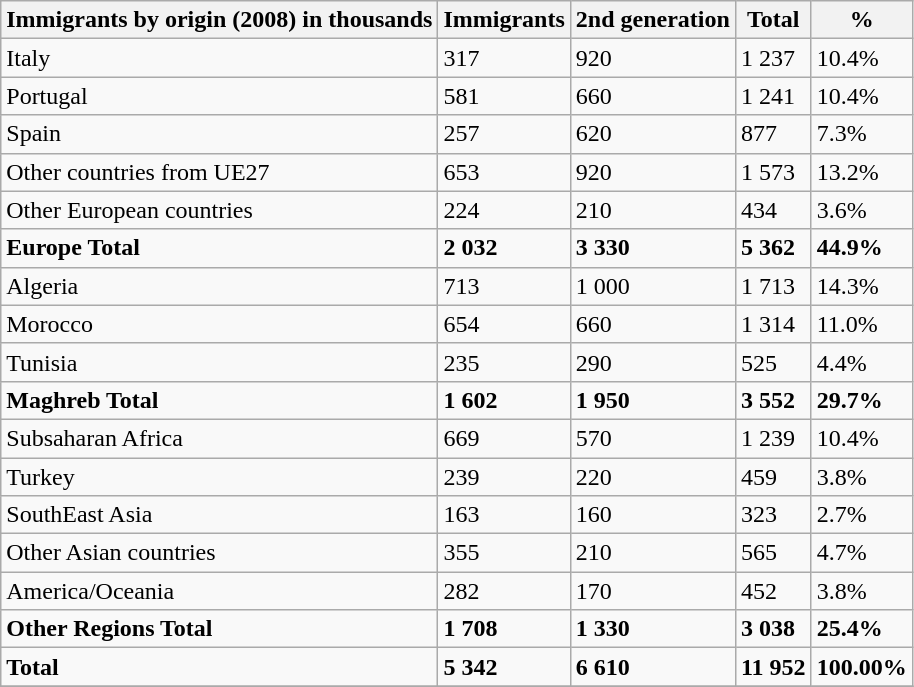<table class="wikitable sortable">
<tr>
<th>Immigrants by origin (2008) in thousands</th>
<th>Immigrants</th>
<th>2nd generation</th>
<th>Total</th>
<th>%</th>
</tr>
<tr>
<td>Italy</td>
<td>317</td>
<td>920</td>
<td>1 237</td>
<td>10.4%</td>
</tr>
<tr>
<td>Portugal</td>
<td>581</td>
<td>660</td>
<td>1 241</td>
<td>10.4%</td>
</tr>
<tr>
<td>Spain</td>
<td>257</td>
<td>620</td>
<td>877</td>
<td>7.3%</td>
</tr>
<tr>
<td>Other countries from UE27</td>
<td>653</td>
<td>920</td>
<td>1 573</td>
<td>13.2%</td>
</tr>
<tr>
<td>Other European countries</td>
<td>224</td>
<td>210</td>
<td>434</td>
<td>3.6%</td>
</tr>
<tr>
<td><strong>Europe Total</strong></td>
<td><strong>2 032</strong></td>
<td><strong>3 330</strong></td>
<td><strong>5 362</strong></td>
<td><strong>44.9%</strong></td>
</tr>
<tr>
<td>Algeria</td>
<td>713</td>
<td>1 000</td>
<td>1 713</td>
<td>14.3%</td>
</tr>
<tr>
<td>Morocco</td>
<td>654</td>
<td>660</td>
<td>1 314</td>
<td>11.0%</td>
</tr>
<tr>
<td>Tunisia</td>
<td>235</td>
<td>290</td>
<td>525</td>
<td>4.4%</td>
</tr>
<tr>
<td><strong>Maghreb Total</strong></td>
<td><strong>1 602</strong></td>
<td><strong>1 950</strong></td>
<td><strong>3 552</strong></td>
<td><strong>29.7%</strong></td>
</tr>
<tr>
<td>Subsaharan Africa</td>
<td>669</td>
<td>570</td>
<td>1 239</td>
<td>10.4%</td>
</tr>
<tr>
<td>Turkey</td>
<td>239</td>
<td>220</td>
<td>459</td>
<td>3.8%</td>
</tr>
<tr>
<td>SouthEast Asia</td>
<td>163</td>
<td>160</td>
<td>323</td>
<td>2.7%</td>
</tr>
<tr>
<td>Other Asian countries</td>
<td>355</td>
<td>210</td>
<td>565</td>
<td>4.7%</td>
</tr>
<tr>
<td>America/Oceania</td>
<td>282</td>
<td>170</td>
<td>452</td>
<td>3.8%</td>
</tr>
<tr>
<td><strong>Other Regions Total</strong></td>
<td><strong>1 708</strong></td>
<td><strong>1 330</strong></td>
<td><strong>3 038</strong></td>
<td><strong>25.4%</strong></td>
</tr>
<tr>
<td><strong>Total</strong></td>
<td><strong>5 342</strong></td>
<td><strong>6 610</strong></td>
<td><strong>11 952</strong></td>
<td><strong>100.00%</strong></td>
</tr>
<tr>
</tr>
</table>
